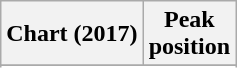<table class="wikitable sortable plainrowheaders" style="text-align:center;">
<tr>
<th>Chart (2017)</th>
<th>Peak <br> position</th>
</tr>
<tr>
</tr>
<tr>
</tr>
</table>
